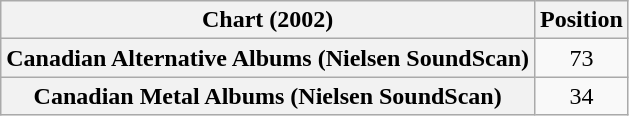<table class="wikitable plainrowheaders" style="text-align:center">
<tr>
<th>Chart (2002)</th>
<th>Position</th>
</tr>
<tr>
<th scope="row">Canadian Alternative Albums (Nielsen SoundScan)</th>
<td>73</td>
</tr>
<tr>
<th scope="row">Canadian Metal Albums (Nielsen SoundScan)</th>
<td>34</td>
</tr>
</table>
